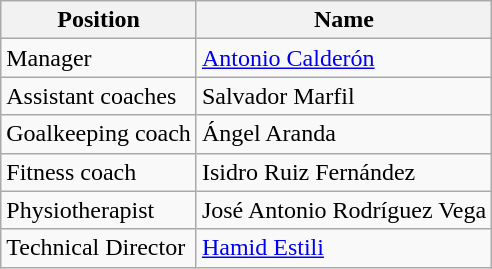<table class="wikitable">
<tr>
<th>Position</th>
<th>Name</th>
</tr>
<tr>
<td>Manager</td>
<td> <a href='#'>Antonio Calderón</a></td>
</tr>
<tr>
<td>Assistant coaches</td>
<td> Salvador Marfil</td>
</tr>
<tr>
<td>Goalkeeping coach</td>
<td> Ángel Aranda</td>
</tr>
<tr>
<td>Fitness coach</td>
<td> Isidro Ruiz Fernández</td>
</tr>
<tr>
<td>Physiotherapist</td>
<td> José Antonio Rodríguez Vega</td>
</tr>
<tr>
<td>Technical Director</td>
<td> <a href='#'>Hamid Estili</a></td>
</tr>
</table>
